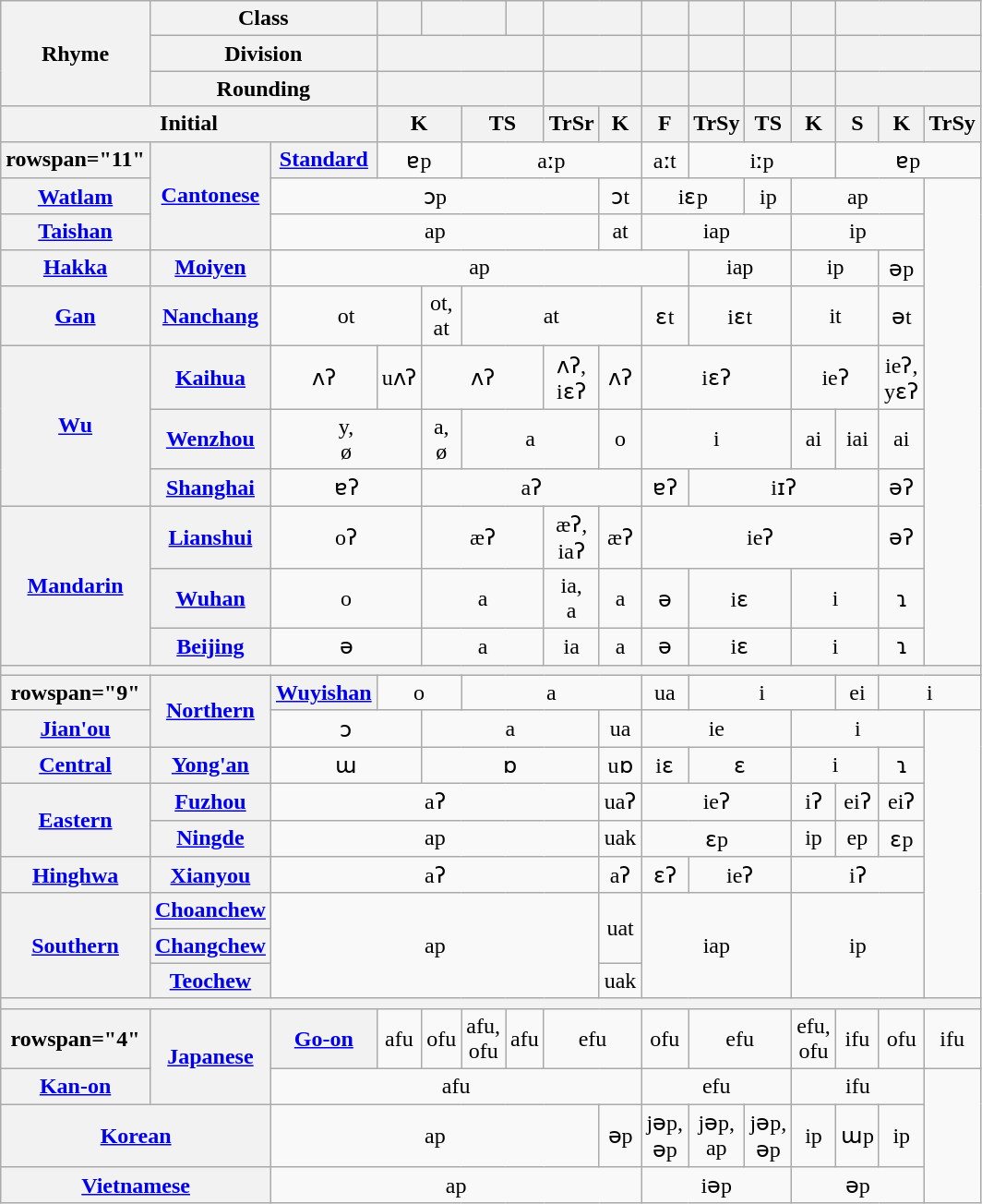<table class="wikitable" style="text-align: center;">
<tr>
<th rowspan="3">Rhyme</th>
<th colspan="2">Class</th>
<th></th>
<th colspan="2"></th>
<th></th>
<th colspan="2"></th>
<th></th>
<th></th>
<th></th>
<th></th>
<th colspan="3"></th>
</tr>
<tr>
<th colspan="2">Division</th>
<th colspan="4"></th>
<th colspan="2"></th>
<th></th>
<th></th>
<th></th>
<th></th>
<th colspan="3"></th>
</tr>
<tr>
<th colspan="2">Rounding</th>
<th colspan="4"></th>
<th colspan="2"></th>
<th></th>
<th></th>
<th></th>
<th></th>
<th colspan="3"></th>
</tr>
<tr>
<th colspan="3">Initial</th>
<th colspan="2">K</th>
<th colspan="2">TS</th>
<th>TrSr</th>
<th>K</th>
<th>F</th>
<th>TrSy</th>
<th>TS</th>
<th>K</th>
<th>S</th>
<th>K</th>
<th>TrSy</th>
</tr>
<tr>
<th>rowspan="11" </th>
<th rowspan="3"><a href='#'>Cantonese</a></th>
<th><a href='#'>Standard</a></th>
<td colspan="2">ɐp</td>
<td colspan="4">aːp</td>
<td>aːt</td>
<td colspan="3">iːp</td>
<td colspan="3">ɐp</td>
</tr>
<tr>
<th><a href='#'>Watlam</a></th>
<td colspan="6">ɔp</td>
<td>ɔt</td>
<td colspan="2">iɛp</td>
<td>ip</td>
<td colspan="3">ap</td>
</tr>
<tr>
<th><a href='#'>Taishan</a></th>
<td colspan="6">ap</td>
<td>at</td>
<td colspan="3">iap</td>
<td colspan="3">ip</td>
</tr>
<tr>
<th><a href='#'>Hakka</a></th>
<th><a href='#'>Moiyen</a></th>
<td colspan="8">ap</td>
<td colspan="2">iap</td>
<td colspan="2">ip</td>
<td>əp</td>
</tr>
<tr>
<th><a href='#'>Gan</a></th>
<th><a href='#'>Nanchang</a></th>
<td colspan="2">ot</td>
<td>ot,<br>at</td>
<td colspan="4">at</td>
<td>ɛt</td>
<td colspan="2">iɛt</td>
<td colspan="2">it</td>
<td>ət</td>
</tr>
<tr>
<th rowspan="3"><a href='#'>Wu</a></th>
<th><a href='#'>Kaihua</a></th>
<td>ʌʔ</td>
<td>uʌʔ</td>
<td colspan="3">ʌʔ</td>
<td>ʌʔ,<br>iɛʔ</td>
<td>ʌʔ</td>
<td colspan="3">iɛʔ</td>
<td colspan="2">ieʔ</td>
<td>ieʔ,<br>yɛʔ</td>
</tr>
<tr>
<th><a href='#'>Wenzhou</a></th>
<td colspan="2">y,<br>ø</td>
<td>a,<br>ø</td>
<td colspan="3">a</td>
<td>o</td>
<td colspan="3">i</td>
<td>ai</td>
<td>iai</td>
<td>ai</td>
</tr>
<tr>
<th><a href='#'>Shanghai</a></th>
<td colspan="2">ɐʔ</td>
<td colspan="5">aʔ</td>
<td>ɐʔ</td>
<td colspan="4">iɪʔ</td>
<td>əʔ</td>
</tr>
<tr>
<th rowspan="3"><a href='#'>Mandarin</a></th>
<th><a href='#'>Lianshui</a></th>
<td colspan="2">oʔ</td>
<td colspan="3">æʔ</td>
<td>æʔ,<br>iaʔ</td>
<td>æʔ</td>
<td colspan="5">ieʔ</td>
<td>əʔ</td>
</tr>
<tr>
<th><a href='#'>Wuhan</a></th>
<td colspan="2">o</td>
<td colspan="3">a</td>
<td>ia,<br>a</td>
<td>a</td>
<td>ə</td>
<td colspan="2">iɛ</td>
<td colspan="2">i</td>
<td>ɿ</td>
</tr>
<tr>
<th><a href='#'>Beijing</a></th>
<td colspan="2">ə</td>
<td colspan="3">a</td>
<td>ia</td>
<td>a</td>
<td>ə</td>
<td colspan="2">iɛ</td>
<td colspan="2">i</td>
<td>ɿ</td>
</tr>
<tr>
<th colspan="16"></th>
</tr>
<tr>
<th>rowspan="9" </th>
<th rowspan="2"><a href='#'>Northern</a></th>
<th><a href='#'>Wuyishan</a></th>
<td colspan="2">o</td>
<td colspan="4">a</td>
<td>ua</td>
<td colspan="3">i</td>
<td>ei</td>
<td colspan="2">i</td>
</tr>
<tr>
<th><a href='#'>Jian'ou</a></th>
<td colspan="2">ɔ</td>
<td colspan="4">a</td>
<td>ua</td>
<td colspan="3">ie</td>
<td colspan="3">i</td>
</tr>
<tr>
<th><a href='#'>Central</a></th>
<th><a href='#'>Yong'an</a></th>
<td colspan="2">ɯ</td>
<td colspan="4">ɒ</td>
<td>uɒ</td>
<td>iɛ</td>
<td colspan="2">ɛ</td>
<td colspan="2">i</td>
<td>ɿ</td>
</tr>
<tr>
<th rowspan="2"><a href='#'>Eastern</a></th>
<th><a href='#'>Fuzhou</a></th>
<td colspan="6">aʔ</td>
<td>uaʔ</td>
<td colspan="3">ieʔ</td>
<td>iʔ</td>
<td>eiʔ</td>
<td>eiʔ</td>
</tr>
<tr>
<th><a href='#'>Ningde</a></th>
<td colspan="6">ap</td>
<td>uak</td>
<td colspan="3">ɛp</td>
<td>ip</td>
<td>ep</td>
<td>ɛp</td>
</tr>
<tr>
<th><a href='#'>Hinghwa</a></th>
<th><a href='#'>Xianyou</a></th>
<td colspan="6">aʔ</td>
<td>aʔ</td>
<td>ɛʔ</td>
<td colspan="2">ieʔ</td>
<td colspan="3">iʔ</td>
</tr>
<tr>
<th rowspan="3"><a href='#'>Southern</a></th>
<th><a href='#'>Choanchew</a></th>
<td colspan="6" rowspan="3">ap</td>
<td rowspan="2">uat</td>
<td colspan="3" rowspan="3">iap</td>
<td colspan="3" rowspan="3">ip</td>
</tr>
<tr>
<th><a href='#'>Changchew</a></th>
</tr>
<tr>
<th><a href='#'>Teochew</a></th>
<td>uak</td>
</tr>
<tr>
<th colspan="16"></th>
</tr>
<tr>
<th>rowspan="4" </th>
<th rowspan="2"><a href='#'>Japanese</a></th>
<th><a href='#'>Go-on</a></th>
<td>afu</td>
<td>ofu</td>
<td>afu,<br>ofu</td>
<td>afu</td>
<td colspan="2">efu</td>
<td>ofu</td>
<td colspan="2">efu</td>
<td>efu,<br>ofu</td>
<td>ifu</td>
<td>ofu</td>
<td>ifu</td>
</tr>
<tr>
<th><a href='#'>Kan-on</a></th>
<td colspan="7">afu</td>
<td colspan="3">efu</td>
<td colspan="3">ifu</td>
</tr>
<tr>
<th colspan="2"><a href='#'>Korean</a></th>
<td colspan="6">ap</td>
<td>əp</td>
<td>jəp,<br>əp</td>
<td>jəp,<br>ap</td>
<td>jəp,<br>əp</td>
<td>ip</td>
<td>ɯp</td>
<td>ip</td>
</tr>
<tr>
<th colspan="2"><a href='#'>Vietnamese</a></th>
<td colspan="7">ap</td>
<td colspan="3">iəp</td>
<td colspan="3">əp</td>
</tr>
</table>
